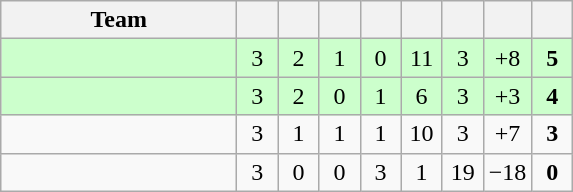<table class="wikitable" style="text-align:center;">
<tr>
<th width=150>Team</th>
<th width=20></th>
<th width=20></th>
<th width=20></th>
<th width=20></th>
<th width=20></th>
<th width=20></th>
<th width=20></th>
<th width=20></th>
</tr>
<tr bgcolor=#ccffcc>
<td align=left></td>
<td>3</td>
<td>2</td>
<td>1</td>
<td>0</td>
<td>11</td>
<td>3</td>
<td>+8</td>
<td><strong>5</strong></td>
</tr>
<tr bgcolor=#ccffcc>
<td align=left></td>
<td>3</td>
<td>2</td>
<td>0</td>
<td>1</td>
<td>6</td>
<td>3</td>
<td>+3</td>
<td><strong>4</strong></td>
</tr>
<tr>
<td align=left></td>
<td>3</td>
<td>1</td>
<td>1</td>
<td>1</td>
<td>10</td>
<td>3</td>
<td>+7</td>
<td><strong>3</strong></td>
</tr>
<tr>
<td align=left></td>
<td>3</td>
<td>0</td>
<td>0</td>
<td>3</td>
<td>1</td>
<td>19</td>
<td>−18</td>
<td><strong>0</strong></td>
</tr>
</table>
